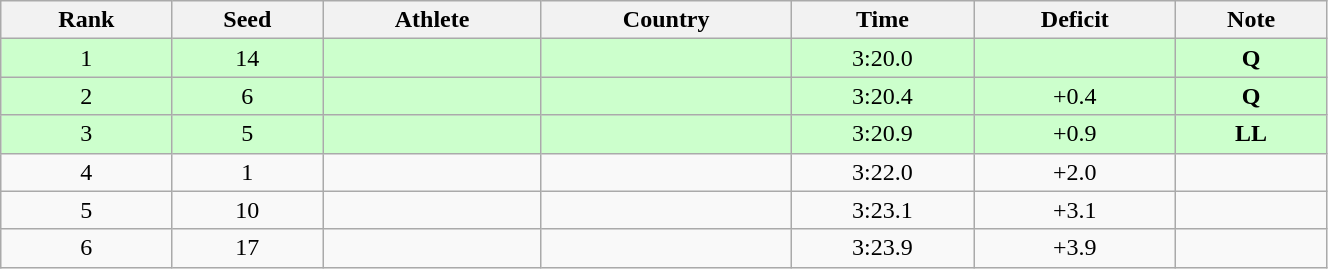<table class="wikitable sortable" style="text-align:center" width=70%>
<tr>
<th>Rank</th>
<th>Seed</th>
<th>Athlete</th>
<th>Country</th>
<th>Time</th>
<th>Deficit</th>
<th>Note</th>
</tr>
<tr bgcolor=ccffcc>
<td>1</td>
<td>14</td>
<td align=left></td>
<td align=left></td>
<td>3:20.0</td>
<td></td>
<td><strong>Q</strong></td>
</tr>
<tr bgcolor=ccffcc>
<td>2</td>
<td>6</td>
<td align=left></td>
<td align=left></td>
<td>3:20.4</td>
<td>+0.4</td>
<td><strong>Q</strong></td>
</tr>
<tr bgcolor=ccffcc>
<td>3</td>
<td>5</td>
<td align=left></td>
<td align=left></td>
<td>3:20.9</td>
<td>+0.9</td>
<td><strong>LL</strong></td>
</tr>
<tr>
<td>4</td>
<td>1</td>
<td align=left></td>
<td align=left></td>
<td>3:22.0</td>
<td>+2.0</td>
<td></td>
</tr>
<tr>
<td>5</td>
<td>10</td>
<td align=left></td>
<td align=left></td>
<td>3:23.1</td>
<td>+3.1</td>
<td></td>
</tr>
<tr>
<td>6</td>
<td>17</td>
<td align=left></td>
<td align=left></td>
<td>3:23.9</td>
<td>+3.9</td>
<td></td>
</tr>
</table>
